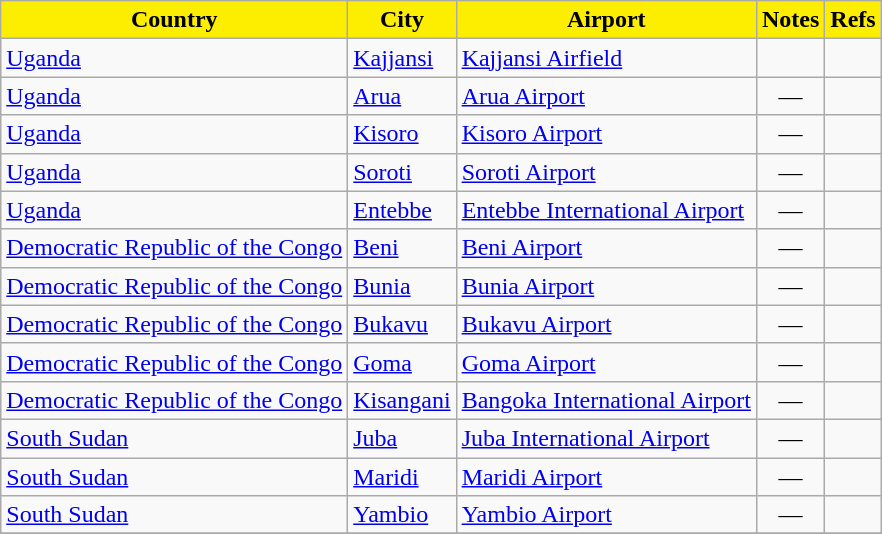<table class="wikitable sortable">
<tr>
<th style="background-color:#FDEE00;color:Black">Country</th>
<th style="background-color:#FDEE00;color:Black">City</th>
<th style="background-color:#FDEE00;color:Black">Airport</th>
<th style="background-color:#FDEE00;color:Black">Notes</th>
<th style="background-color:#FDEE00;color:Black" class="unsortable">Refs</th>
</tr>
<tr>
<td><a href='#'>Uganda</a></td>
<td><a href='#'>Kajjansi</a></td>
<td><a href='#'>Kajjansi Airfield</a></td>
<td></td>
<td align=center></td>
</tr>
<tr>
<td><a href='#'>Uganda</a></td>
<td><a href='#'>Arua</a></td>
<td><a href='#'>Arua Airport</a></td>
<td align=center>—</td>
<td align=center></td>
</tr>
<tr>
<td><a href='#'>Uganda</a></td>
<td><a href='#'>Kisoro</a></td>
<td><a href='#'>Kisoro Airport</a></td>
<td align=center>—</td>
<td align=center></td>
</tr>
<tr>
<td><a href='#'>Uganda</a></td>
<td><a href='#'>Soroti</a></td>
<td><a href='#'>Soroti Airport</a></td>
<td align=center>—</td>
<td align=center></td>
</tr>
<tr>
<td><a href='#'>Uganda</a></td>
<td><a href='#'>Entebbe</a></td>
<td><a href='#'>Entebbe International Airport</a></td>
<td align=center>—</td>
<td align=center></td>
</tr>
<tr>
<td><a href='#'>Democratic Republic of the Congo</a></td>
<td><a href='#'>Beni</a></td>
<td><a href='#'>Beni Airport</a></td>
<td align=center>—</td>
<td align=center></td>
</tr>
<tr>
<td><a href='#'>Democratic Republic of the Congo</a></td>
<td><a href='#'>Bunia</a></td>
<td><a href='#'>Bunia Airport</a></td>
<td align=center>—</td>
<td align=center></td>
</tr>
<tr>
<td><a href='#'>Democratic Republic of the Congo</a></td>
<td><a href='#'>Bukavu</a></td>
<td><a href='#'>Bukavu Airport</a></td>
<td align=center>—</td>
<td align=center></td>
</tr>
<tr>
<td><a href='#'>Democratic Republic of the Congo</a></td>
<td><a href='#'>Goma</a></td>
<td><a href='#'>Goma Airport</a></td>
<td align=center>—</td>
<td align=center></td>
</tr>
<tr>
<td><a href='#'>Democratic Republic of the Congo</a></td>
<td><a href='#'>Kisangani</a></td>
<td><a href='#'>Bangoka International Airport</a></td>
<td align=center>—</td>
<td align=center></td>
</tr>
<tr>
<td><a href='#'>South Sudan</a></td>
<td><a href='#'>Juba</a></td>
<td><a href='#'>Juba International Airport</a></td>
<td align=center>—</td>
<td align=center></td>
</tr>
<tr>
<td><a href='#'>South Sudan</a></td>
<td><a href='#'>Maridi</a></td>
<td><a href='#'>Maridi Airport</a></td>
<td align=center>—</td>
<td align=center></td>
</tr>
<tr>
<td><a href='#'>South Sudan</a></td>
<td><a href='#'>Yambio</a></td>
<td><a href='#'>Yambio Airport</a></td>
<td align=center>—</td>
<td align=center></td>
</tr>
<tr>
</tr>
</table>
